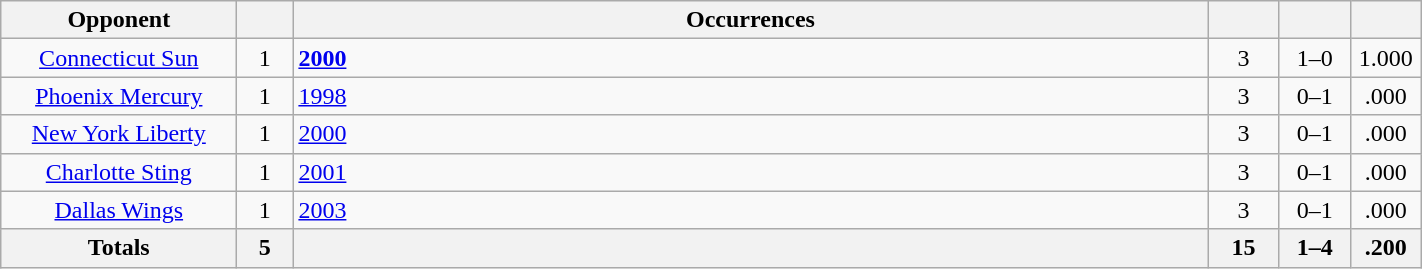<table class="wikitable sortable" style="text-align: center; width: 75%;">
<tr>
<th width="150">Opponent</th>
<th width="30"></th>
<th>Occurrences</th>
<th width="40"></th>
<th width="40"></th>
<th width="40"></th>
</tr>
<tr>
<td><a href='#'>Connecticut Sun</a></td>
<td>1</td>
<td align=left><strong><a href='#'>2000</a></strong></td>
<td>3</td>
<td>1–0</td>
<td>1.000</td>
</tr>
<tr>
<td><a href='#'>Phoenix Mercury</a></td>
<td>1</td>
<td align="left"><a href='#'>1998</a></td>
<td>3</td>
<td>0–1</td>
<td>.000</td>
</tr>
<tr>
<td><a href='#'>New York Liberty</a></td>
<td>1</td>
<td align="left"><a href='#'>2000</a></td>
<td>3</td>
<td>0–1</td>
<td>.000</td>
</tr>
<tr>
<td><a href='#'>Charlotte Sting</a></td>
<td>1</td>
<td align="left"><a href='#'>2001</a></td>
<td>3</td>
<td>0–1</td>
<td>.000</td>
</tr>
<tr>
<td><a href='#'>Dallas Wings</a></td>
<td>1</td>
<td align=left><a href='#'>2003</a></td>
<td>3</td>
<td>0–1</td>
<td>.000</td>
</tr>
<tr>
<th width="150">Totals</th>
<th width="30">5</th>
<th></th>
<th width="40">15</th>
<th width="40">1–4</th>
<th width="40">.200</th>
</tr>
</table>
